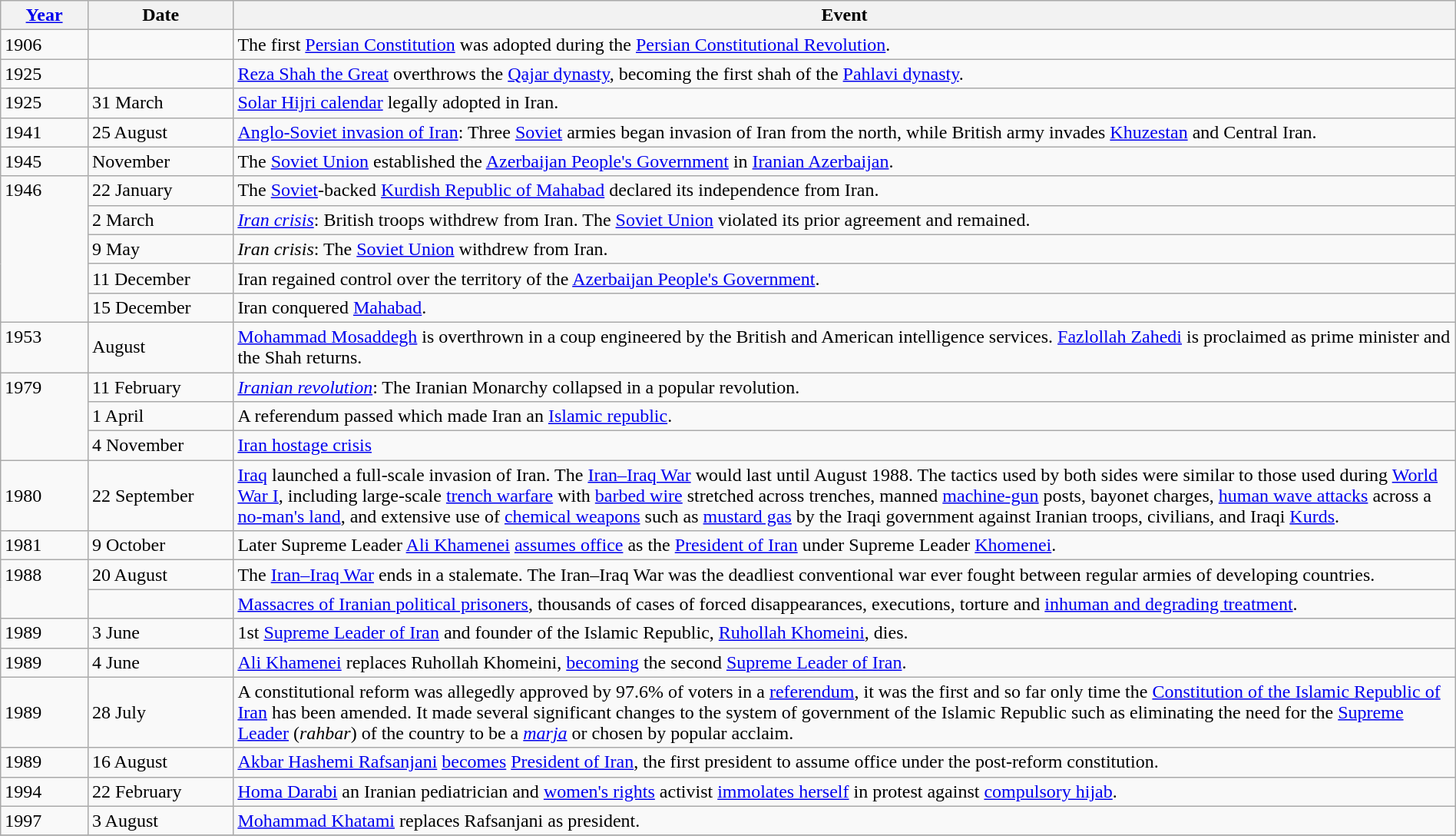<table class="wikitable" width="100%">
<tr>
<th style="width:6%"><a href='#'>Year</a></th>
<th style="width:10%">Date</th>
<th>Event</th>
</tr>
<tr>
<td>1906</td>
<td></td>
<td>The first <a href='#'>Persian Constitution</a> was adopted during the <a href='#'>Persian Constitutional Revolution</a>.</td>
</tr>
<tr>
<td>1925</td>
<td></td>
<td><a href='#'>Reza Shah the Great</a> overthrows the <a href='#'>Qajar dynasty</a>, becoming the first shah of the <a href='#'>Pahlavi dynasty</a>.</td>
</tr>
<tr>
<td>1925</td>
<td>31 March</td>
<td><a href='#'>Solar Hijri calendar</a> legally adopted in Iran.</td>
</tr>
<tr>
<td rowspan="1" valign="top">1941</td>
<td>25 August</td>
<td><a href='#'>Anglo-Soviet invasion of Iran</a>: Three <a href='#'>Soviet</a> armies began invasion of Iran from the north, while British army invades <a href='#'>Khuzestan</a> and Central Iran.</td>
</tr>
<tr>
<td>1945</td>
<td>November</td>
<td>The <a href='#'>Soviet Union</a> established the <a href='#'>Azerbaijan People's Government</a> in <a href='#'>Iranian Azerbaijan</a>.</td>
</tr>
<tr>
<td rowspan="5" valign="top">1946</td>
<td>22 January</td>
<td>The <a href='#'>Soviet</a>-backed <a href='#'>Kurdish Republic of Mahabad</a> declared its independence from Iran.</td>
</tr>
<tr>
<td>2 March</td>
<td><em><a href='#'>Iran crisis</a></em>: British troops withdrew from Iran.  The <a href='#'>Soviet Union</a> violated its prior agreement and remained.</td>
</tr>
<tr>
<td>9 May</td>
<td><em>Iran crisis</em>: The <a href='#'>Soviet Union</a> withdrew from Iran.</td>
</tr>
<tr>
<td>11 December</td>
<td>Iran regained control over the territory of the <a href='#'>Azerbaijan People's Government</a>.</td>
</tr>
<tr>
<td>15 December</td>
<td>Iran conquered <a href='#'>Mahabad</a>.</td>
</tr>
<tr>
<td rowspan="1" valign="top">1953</td>
<td>August</td>
<td><a href='#'>Mohammad Mosaddegh</a> is overthrown in a coup engineered by the British and American intelligence services. <a href='#'>Fazlollah Zahedi</a> is proclaimed as prime minister and the Shah returns.</td>
</tr>
<tr>
<td rowspan="3" valign="top">1979</td>
<td>11 February</td>
<td><em><a href='#'>Iranian revolution</a></em>: The Iranian Monarchy collapsed in a popular revolution.</td>
</tr>
<tr>
<td>1 April</td>
<td>A referendum passed which made Iran an <a href='#'>Islamic republic</a>.</td>
</tr>
<tr>
<td>4 November</td>
<td><a href='#'>Iran hostage crisis</a></td>
</tr>
<tr>
<td>1980</td>
<td>22 September</td>
<td><a href='#'>Iraq</a> launched a full-scale invasion of Iran. The <a href='#'>Iran–Iraq War</a> would last until August 1988. The tactics used by both sides were similar to those used during <a href='#'>World War I</a>, including large-scale <a href='#'>trench warfare</a> with <a href='#'>barbed wire</a> stretched across trenches, manned <a href='#'>machine-gun</a> posts, bayonet charges, <a href='#'>human wave attacks</a> across a <a href='#'>no-man's land</a>, and extensive use of <a href='#'>chemical weapons</a> such as <a href='#'>mustard gas</a> by the Iraqi government against Iranian troops, civilians, and Iraqi <a href='#'>Kurds</a>.</td>
</tr>
<tr>
<td>1981</td>
<td>9 October</td>
<td>Later Supreme Leader <a href='#'>Ali Khamenei</a> <a href='#'>assumes office</a> as the <a href='#'>President of Iran</a> under Supreme Leader <a href='#'>Khomenei</a>.</td>
</tr>
<tr>
<td rowspan="2" valign="top">1988</td>
<td>20 August</td>
<td>The <a href='#'>Iran–Iraq War</a> ends in a stalemate. The Iran–Iraq War was the deadliest conventional war ever fought between regular armies of developing countries.</td>
</tr>
<tr>
<td></td>
<td><a href='#'>Massacres of Iranian political prisoners</a>, thousands of cases of forced disappearances, executions, torture and <a href='#'>inhuman and degrading treatment</a>.</td>
</tr>
<tr>
<td>1989</td>
<td>3 June</td>
<td>1st <a href='#'>Supreme Leader of Iran</a> and founder of the Islamic Republic, <a href='#'>Ruhollah Khomeini</a>, dies.</td>
</tr>
<tr>
<td>1989</td>
<td>4 June</td>
<td><a href='#'>Ali Khamenei</a> replaces Ruhollah Khomeini, <a href='#'>becoming</a> the second <a href='#'>Supreme Leader of Iran</a>.</td>
</tr>
<tr>
<td>1989</td>
<td>28 July</td>
<td>A constitutional reform was allegedly approved by 97.6% of voters in a <a href='#'>referendum</a>, it was the first and so far only time the <a href='#'>Constitution of the Islamic Republic of Iran</a> has been amended. It made several significant changes to the system of government of the Islamic Republic such as eliminating the need for the <a href='#'>Supreme Leader</a> (<em>rahbar</em>) of the country to be a <em><a href='#'>marja</a></em> or chosen by popular acclaim.</td>
</tr>
<tr>
<td>1989</td>
<td>16 August</td>
<td><a href='#'>Akbar Hashemi Rafsanjani</a> <a href='#'>becomes</a> <a href='#'>President of Iran</a>, the first president to assume office under the post-reform constitution.</td>
</tr>
<tr>
<td>1994</td>
<td>22 February</td>
<td><a href='#'>Homa Darabi</a> an Iranian pediatrician and <a href='#'>women's rights</a> activist <a href='#'>immolates herself</a> in protest against <a href='#'>compulsory hijab</a>.</td>
</tr>
<tr>
<td>1997</td>
<td>3 August</td>
<td><a href='#'>Mohammad Khatami</a> replaces Rafsanjani as president.</td>
</tr>
<tr>
</tr>
</table>
